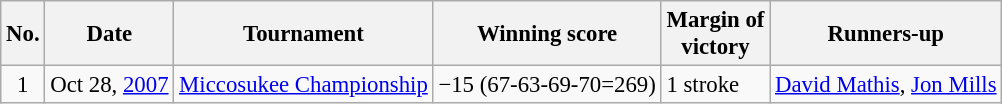<table class="wikitable" style="font-size:95%;">
<tr>
<th>No.</th>
<th>Date</th>
<th>Tournament</th>
<th>Winning score</th>
<th>Margin of<br>victory</th>
<th>Runners-up</th>
</tr>
<tr>
<td align=center>1</td>
<td align=right>Oct 28, <a href='#'>2007</a></td>
<td><a href='#'>Miccosukee Championship</a></td>
<td>−15 (67-63-69-70=269)</td>
<td>1 stroke</td>
<td> <a href='#'>David Mathis</a>,  <a href='#'>Jon Mills</a></td>
</tr>
</table>
